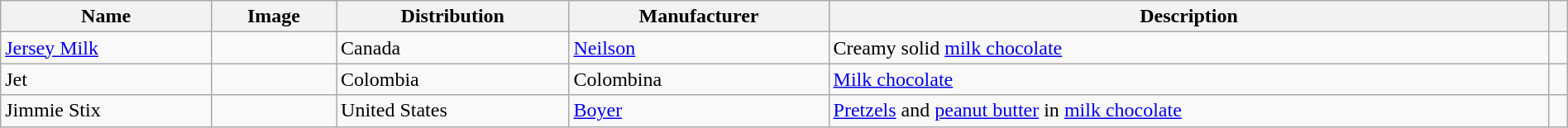<table class="wikitable sortable" style="width:100%">
<tr>
<th>Name</th>
<th class="unsortable">Image</th>
<th>Distribution</th>
<th>Manufacturer</th>
<th>Description</th>
<th></th>
</tr>
<tr>
<td><a href='#'>Jersey Milk</a></td>
<td></td>
<td>Canada</td>
<td><a href='#'>Neilson</a></td>
<td>Creamy solid <a href='#'>milk chocolate</a></td>
<td></td>
</tr>
<tr>
<td>Jet</td>
<td></td>
<td>Colombia</td>
<td>Colombina</td>
<td><a href='#'>Milk chocolate</a></td>
<td></td>
</tr>
<tr>
<td>Jimmie Stix</td>
<td></td>
<td>United States</td>
<td><a href='#'>Boyer</a></td>
<td><a href='#'>Pretzels</a> and <a href='#'>peanut butter</a> in <a href='#'>milk chocolate</a></td>
<td></td>
</tr>
</table>
